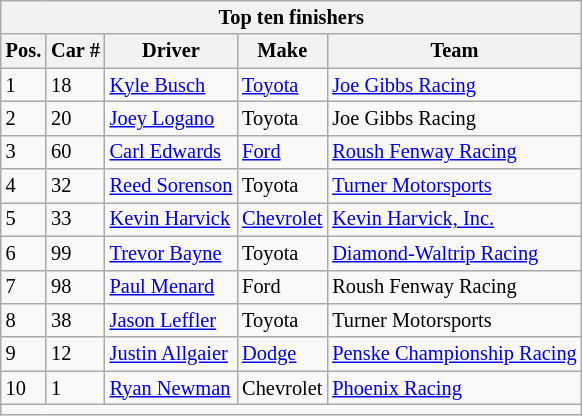<table class="wikitable" style="font-size: 85%;">
<tr>
<th colspan=5 align=center>Top ten finishers</th>
</tr>
<tr>
<th>Pos.</th>
<th>Car #</th>
<th>Driver</th>
<th>Make</th>
<th>Team</th>
</tr>
<tr>
<td>1</td>
<td>18</td>
<td><a href='#'>Kyle Busch</a></td>
<td><a href='#'>Toyota</a></td>
<td><a href='#'>Joe Gibbs Racing</a></td>
</tr>
<tr>
<td>2</td>
<td>20</td>
<td><a href='#'>Joey Logano</a></td>
<td>Toyota</td>
<td>Joe Gibbs Racing</td>
</tr>
<tr>
<td>3</td>
<td>60</td>
<td><a href='#'>Carl Edwards</a></td>
<td><a href='#'>Ford</a></td>
<td><a href='#'>Roush Fenway Racing</a></td>
</tr>
<tr>
<td>4</td>
<td>32</td>
<td><a href='#'>Reed Sorenson</a></td>
<td>Toyota</td>
<td><a href='#'>Turner Motorsports</a></td>
</tr>
<tr>
<td>5</td>
<td>33</td>
<td><a href='#'>Kevin Harvick</a></td>
<td><a href='#'>Chevrolet</a></td>
<td><a href='#'>Kevin Harvick, Inc.</a></td>
</tr>
<tr>
<td>6</td>
<td>99</td>
<td><a href='#'>Trevor Bayne</a></td>
<td>Toyota</td>
<td><a href='#'>Diamond-Waltrip Racing</a></td>
</tr>
<tr>
<td>7</td>
<td>98</td>
<td><a href='#'>Paul Menard</a></td>
<td>Ford</td>
<td>Roush Fenway Racing</td>
</tr>
<tr>
<td>8</td>
<td>38</td>
<td><a href='#'>Jason Leffler</a></td>
<td>Toyota</td>
<td>Turner Motorsports</td>
</tr>
<tr>
<td>9</td>
<td>12</td>
<td><a href='#'>Justin Allgaier</a></td>
<td><a href='#'>Dodge</a></td>
<td><a href='#'>Penske Championship Racing</a></td>
</tr>
<tr>
<td>10</td>
<td>1</td>
<td><a href='#'>Ryan Newman</a></td>
<td>Chevrolet</td>
<td><a href='#'>Phoenix Racing</a></td>
</tr>
<tr>
<td colspan=5 align=center></td>
</tr>
</table>
